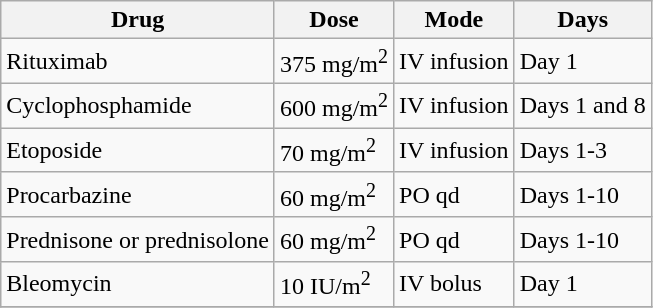<table class="wikitable">
<tr>
<th>Drug</th>
<th>Dose</th>
<th>Mode</th>
<th>Days</th>
</tr>
<tr>
<td>Rituximab</td>
<td>375 mg/m<sup>2</sup></td>
<td>IV infusion</td>
<td>Day 1</td>
</tr>
<tr>
<td>Cyclophosphamide</td>
<td>600 mg/m<sup>2</sup></td>
<td>IV infusion</td>
<td>Days 1 and 8</td>
</tr>
<tr>
<td>Etoposide</td>
<td>70 mg/m<sup>2</sup></td>
<td>IV infusion</td>
<td>Days 1-3</td>
</tr>
<tr>
<td>Procarbazine</td>
<td>60 mg/m<sup>2</sup></td>
<td>PO qd</td>
<td>Days 1-10</td>
</tr>
<tr>
<td>Prednisone or prednisolone</td>
<td>60 mg/m<sup>2</sup></td>
<td>PO qd</td>
<td>Days 1-10</td>
</tr>
<tr>
<td>Bleomycin</td>
<td>10 IU/m<sup>2</sup></td>
<td>IV bolus</td>
<td>Day 1</td>
</tr>
<tr>
</tr>
</table>
